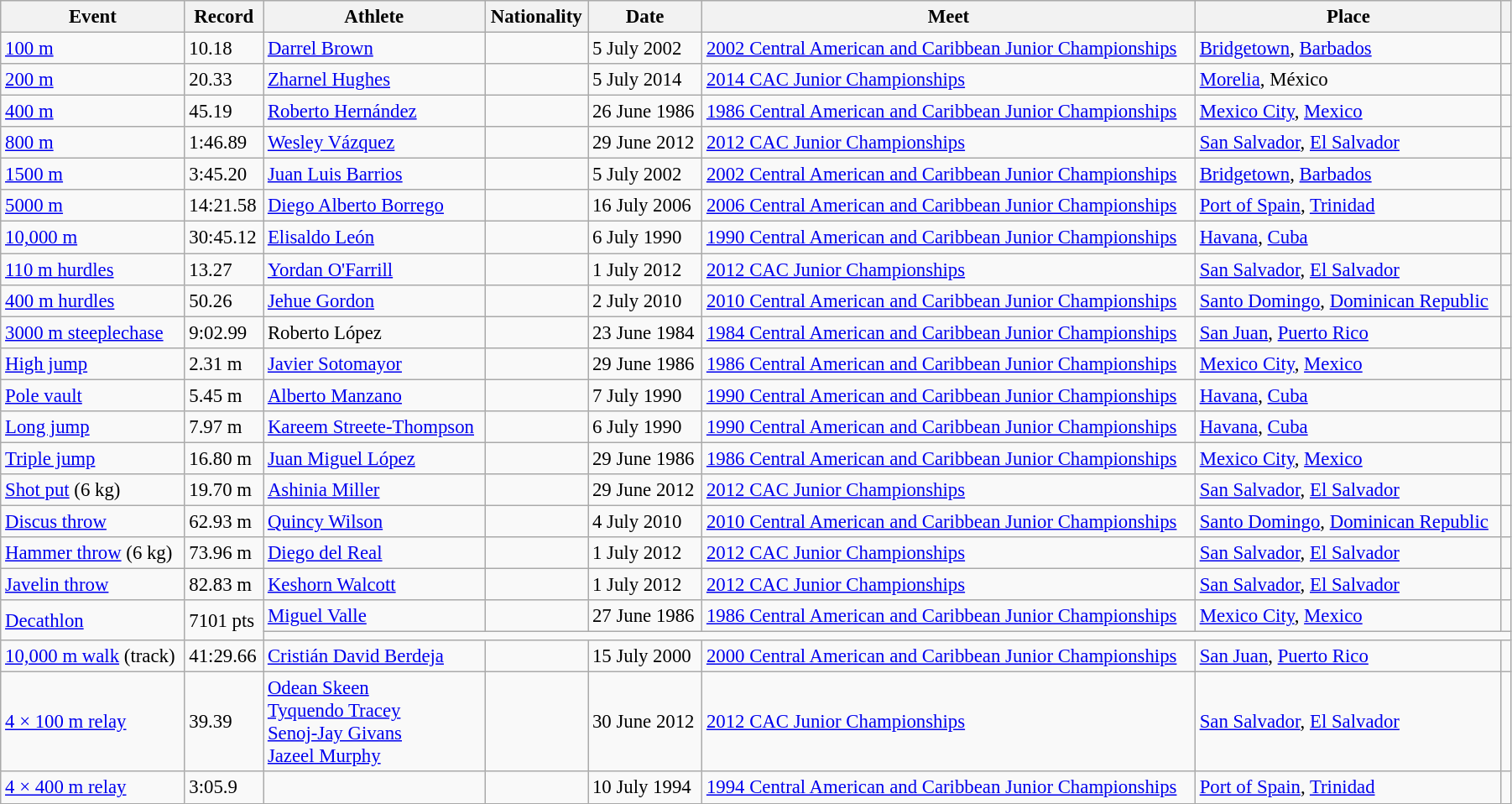<table class="wikitable" style="font-size:95%; width: 95%;">
<tr>
<th>Event</th>
<th>Record</th>
<th>Athlete</th>
<th>Nationality</th>
<th>Date</th>
<th>Meet</th>
<th>Place</th>
<th></th>
</tr>
<tr>
<td><a href='#'>100 m</a></td>
<td>10.18 </td>
<td><a href='#'>Darrel Brown</a></td>
<td></td>
<td>5 July 2002</td>
<td><a href='#'>2002 Central American and Caribbean Junior Championships</a></td>
<td> <a href='#'>Bridgetown</a>, <a href='#'>Barbados</a></td>
<td></td>
</tr>
<tr>
<td><a href='#'>200 m</a></td>
<td>20.33 </td>
<td><a href='#'>Zharnel Hughes</a></td>
<td></td>
<td>5 July 2014</td>
<td><a href='#'>2014 CAC Junior Championships</a></td>
<td> <a href='#'>Morelia</a>, México</td>
<td></td>
</tr>
<tr>
<td><a href='#'>400 m</a></td>
<td>45.19 </td>
<td><a href='#'>Roberto Hernández</a></td>
<td></td>
<td>26 June 1986</td>
<td><a href='#'>1986 Central American and Caribbean Junior Championships</a></td>
<td> <a href='#'>Mexico City</a>, <a href='#'>Mexico</a></td>
<td></td>
</tr>
<tr>
<td><a href='#'>800 m</a></td>
<td>1:46.89</td>
<td><a href='#'>Wesley Vázquez</a></td>
<td></td>
<td>29 June 2012</td>
<td><a href='#'>2012 CAC Junior Championships</a></td>
<td> <a href='#'>San Salvador</a>, <a href='#'>El Salvador</a></td>
<td></td>
</tr>
<tr>
<td><a href='#'>1500 m</a></td>
<td>3:45.20</td>
<td><a href='#'>Juan Luis Barrios</a></td>
<td></td>
<td>5 July 2002</td>
<td><a href='#'>2002 Central American and Caribbean Junior Championships</a></td>
<td> <a href='#'>Bridgetown</a>, <a href='#'>Barbados</a></td>
<td></td>
</tr>
<tr>
<td><a href='#'>5000 m</a></td>
<td>14:21.58</td>
<td><a href='#'>Diego Alberto Borrego</a></td>
<td></td>
<td>16 July 2006</td>
<td><a href='#'>2006 Central American and Caribbean Junior Championships</a></td>
<td> <a href='#'>Port of Spain</a>, <a href='#'>Trinidad</a></td>
<td></td>
</tr>
<tr>
<td><a href='#'>10,000 m</a></td>
<td>30:45.12</td>
<td><a href='#'>Elisaldo León</a></td>
<td></td>
<td>6 July 1990</td>
<td><a href='#'>1990 Central American and Caribbean Junior Championships</a></td>
<td> <a href='#'>Havana</a>, <a href='#'>Cuba</a></td>
<td></td>
</tr>
<tr>
<td><a href='#'>110 m hurdles</a></td>
<td>13.27 </td>
<td><a href='#'>Yordan O'Farrill</a></td>
<td></td>
<td>1 July 2012</td>
<td><a href='#'>2012 CAC Junior Championships</a></td>
<td> <a href='#'>San Salvador</a>, <a href='#'>El Salvador</a></td>
<td></td>
</tr>
<tr>
<td><a href='#'>400 m hurdles</a></td>
<td>50.26</td>
<td><a href='#'>Jehue Gordon</a></td>
<td></td>
<td>2 July 2010</td>
<td><a href='#'>2010 Central American and Caribbean Junior Championships</a></td>
<td> <a href='#'>Santo Domingo</a>, <a href='#'>Dominican Republic</a></td>
<td></td>
</tr>
<tr>
<td><a href='#'>3000 m steeplechase</a></td>
<td>9:02.99</td>
<td>Roberto López</td>
<td></td>
<td>23 June 1984</td>
<td><a href='#'>1984 Central American and Caribbean Junior Championships</a></td>
<td> <a href='#'>San Juan</a>, <a href='#'>Puerto Rico</a></td>
<td></td>
</tr>
<tr>
<td><a href='#'>High jump</a></td>
<td>2.31 m </td>
<td><a href='#'>Javier Sotomayor</a></td>
<td></td>
<td>29 June 1986</td>
<td><a href='#'>1986 Central American and Caribbean Junior Championships</a></td>
<td> <a href='#'>Mexico City</a>, <a href='#'>Mexico</a></td>
<td></td>
</tr>
<tr>
<td><a href='#'>Pole vault</a></td>
<td>5.45 m</td>
<td><a href='#'>Alberto Manzano</a></td>
<td></td>
<td>7 July 1990</td>
<td><a href='#'>1990 Central American and Caribbean Junior Championships</a></td>
<td> <a href='#'>Havana</a>, <a href='#'>Cuba</a></td>
<td></td>
</tr>
<tr>
<td><a href='#'>Long jump</a></td>
<td>7.97 m</td>
<td><a href='#'>Kareem Streete-Thompson</a></td>
<td></td>
<td>6 July 1990</td>
<td><a href='#'>1990 Central American and Caribbean Junior Championships</a></td>
<td> <a href='#'>Havana</a>, <a href='#'>Cuba</a></td>
<td></td>
</tr>
<tr>
<td><a href='#'>Triple jump</a></td>
<td>16.80 m </td>
<td><a href='#'>Juan Miguel López</a></td>
<td></td>
<td>29 June 1986</td>
<td><a href='#'>1986 Central American and Caribbean Junior Championships</a></td>
<td> <a href='#'>Mexico City</a>, <a href='#'>Mexico</a></td>
<td></td>
</tr>
<tr>
<td><a href='#'>Shot put</a> (6 kg)</td>
<td>19.70 m</td>
<td><a href='#'>Ashinia Miller</a></td>
<td></td>
<td>29 June 2012</td>
<td><a href='#'>2012 CAC Junior Championships</a></td>
<td> <a href='#'>San Salvador</a>, <a href='#'>El Salvador</a></td>
<td></td>
</tr>
<tr>
<td><a href='#'>Discus throw</a></td>
<td>62.93 m</td>
<td><a href='#'>Quincy Wilson</a></td>
<td></td>
<td>4 July 2010</td>
<td><a href='#'>2010 Central American and Caribbean Junior Championships</a></td>
<td> <a href='#'>Santo Domingo</a>, <a href='#'>Dominican Republic</a></td>
<td></td>
</tr>
<tr>
<td><a href='#'>Hammer throw</a> (6 kg)</td>
<td>73.96 m</td>
<td><a href='#'>Diego del Real</a></td>
<td></td>
<td>1 July 2012</td>
<td><a href='#'>2012 CAC Junior Championships</a></td>
<td> <a href='#'>San Salvador</a>, <a href='#'>El Salvador</a></td>
<td></td>
</tr>
<tr>
<td><a href='#'>Javelin throw</a></td>
<td>82.83 m </td>
<td><a href='#'>Keshorn Walcott</a></td>
<td></td>
<td>1 July 2012</td>
<td><a href='#'>2012 CAC Junior Championships</a></td>
<td> <a href='#'>San Salvador</a>, <a href='#'>El Salvador</a></td>
<td></td>
</tr>
<tr>
<td rowspan=2><a href='#'>Decathlon</a></td>
<td rowspan=2>7101 pts  </td>
<td><a href='#'>Miguel Valle</a></td>
<td></td>
<td>27 June 1986</td>
<td><a href='#'>1986 Central American and Caribbean Junior Championships</a></td>
<td> <a href='#'>Mexico City</a>, <a href='#'>Mexico</a></td>
<td></td>
</tr>
<tr>
<td colspan=6></td>
</tr>
<tr>
<td><a href='#'>10,000 m walk</a> (track)</td>
<td>41:29.66</td>
<td><a href='#'>Cristián David Berdeja</a></td>
<td></td>
<td>15 July 2000</td>
<td><a href='#'>2000 Central American and Caribbean Junior Championships</a></td>
<td> <a href='#'>San Juan</a>, <a href='#'>Puerto Rico</a></td>
<td></td>
</tr>
<tr>
<td><a href='#'>4 × 100 m relay</a></td>
<td>39.39</td>
<td><a href='#'>Odean Skeen</a><br><a href='#'>Tyquendo Tracey</a><br><a href='#'>Senoj-Jay Givans</a><br><a href='#'>Jazeel Murphy</a></td>
<td></td>
<td>30 June 2012</td>
<td><a href='#'>2012 CAC Junior Championships</a></td>
<td> <a href='#'>San Salvador</a>, <a href='#'>El Salvador</a></td>
<td></td>
</tr>
<tr>
<td><a href='#'>4 × 400 m relay</a></td>
<td>3:05.9</td>
<td></td>
<td></td>
<td>10 July 1994</td>
<td><a href='#'>1994 Central American and Caribbean Junior Championships</a></td>
<td> <a href='#'>Port of Spain</a>, <a href='#'>Trinidad</a></td>
<td></td>
</tr>
</table>
